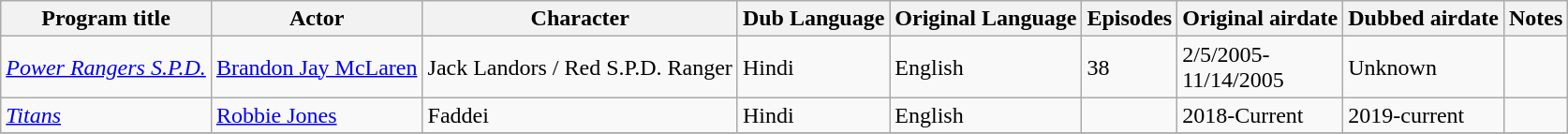<table class="wikitable">
<tr>
<th>Program title</th>
<th>Actor</th>
<th>Character</th>
<th>Dub Language</th>
<th>Original Language</th>
<th>Episodes</th>
<th>Original airdate</th>
<th>Dubbed airdate</th>
<th>Notes</th>
</tr>
<tr>
<td><em><a href='#'>Power Rangers S.P.D.</a></em></td>
<td><a href='#'>Brandon Jay McLaren</a></td>
<td>Jack Landors / Red S.P.D. Ranger</td>
<td>Hindi</td>
<td>English</td>
<td>38</td>
<td>2/5/2005-<br>11/14/2005</td>
<td>Unknown</td>
<td></td>
</tr>
<tr>
<td><a href='#'><em>Titans</em></a></td>
<td><a href='#'>Robbie Jones</a></td>
<td>Faddei</td>
<td>Hindi</td>
<td>English</td>
<td></td>
<td>2018-Current</td>
<td>2019-current</td>
<td></td>
</tr>
<tr>
</tr>
</table>
